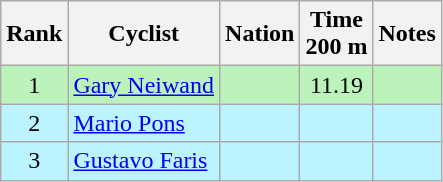<table class="wikitable sortable" style="text-align:center">
<tr>
<th>Rank</th>
<th>Cyclist</th>
<th>Nation</th>
<th>Time<br>200 m</th>
<th>Notes</th>
</tr>
<tr bgcolor=bbf3bb>
<td>1</td>
<td align=left><a href='#'>Gary Neiwand</a></td>
<td align=left></td>
<td>11.19</td>
<td></td>
</tr>
<tr bgcolor=bbf3ff>
<td>2</td>
<td align=left><a href='#'>Mario Pons</a></td>
<td align=left></td>
<td></td>
<td></td>
</tr>
<tr bgcolor=bbf3ff>
<td>3</td>
<td align=left><a href='#'>Gustavo Faris</a></td>
<td align=left></td>
<td></td>
<td></td>
</tr>
</table>
